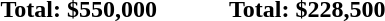<table>
<tr>
<td valign=top><br></td>
<td width=40></td>
<td valign=top><br></td>
</tr>
<tr>
<th>Total: $550,000</th>
<td></td>
<th>Total: $228,500</th>
</tr>
</table>
